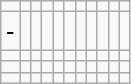<table class="wikitable">
<tr>
<td></td>
<td><strong></strong></td>
<td><strong></strong></td>
<td><strong></strong></td>
<td><strong></strong></td>
<td><strong></strong></td>
<td><strong></strong></td>
<td><strong></strong></td>
<td><strong></strong></td>
<td><strong></strong></td>
<td><strong></strong></td>
</tr>
<tr>
<td><strong>-</strong></td>
<td></td>
<td></td>
<td></td>
<td></td>
<td></td>
<td></td>
<td></td>
<td></td>
<td></td>
<td></td>
</tr>
<tr>
<td><strong></strong></td>
<td></td>
<td></td>
<td></td>
<td></td>
<td></td>
<td></td>
<td></td>
<td></td>
<td></td>
<td></td>
</tr>
<tr>
<td><strong></strong></td>
<td></td>
<td></td>
<td></td>
<td></td>
<td></td>
<td></td>
<td></td>
<td></td>
<td></td>
<td></td>
</tr>
<tr>
<td><strong></strong></td>
<td></td>
<td></td>
<td></td>
<td></td>
<td></td>
<td></td>
<td></td>
<td></td>
<td></td>
<td></td>
</tr>
</table>
